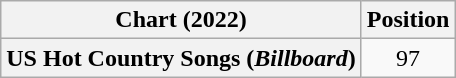<table class="wikitable plainrowheaders" style="text-align:center">
<tr>
<th scope="col">Chart (2022)</th>
<th scope="col">Position</th>
</tr>
<tr>
<th scope="row">US Hot Country Songs (<em>Billboard</em>)</th>
<td>97</td>
</tr>
</table>
